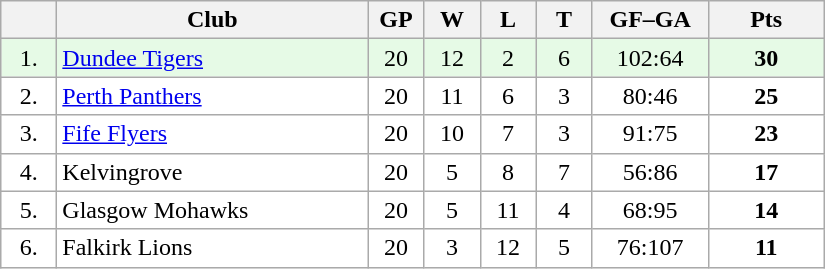<table class="wikitable">
<tr>
<th width="30"></th>
<th width="200">Club</th>
<th width="30">GP</th>
<th width="30">W</th>
<th width="30">L</th>
<th width="30">T</th>
<th width="70">GF–GA</th>
<th width="70">Pts</th>
</tr>
<tr bgcolor="#e6fae6" align="center">
<td>1.</td>
<td align="left"><a href='#'>Dundee Tigers</a></td>
<td>20</td>
<td>12</td>
<td>2</td>
<td>6</td>
<td>102:64</td>
<td><strong>30</strong></td>
</tr>
<tr bgcolor="#FFFFFF" align="center">
<td>2.</td>
<td align="left"><a href='#'>Perth Panthers</a></td>
<td>20</td>
<td>11</td>
<td>6</td>
<td>3</td>
<td>80:46</td>
<td><strong>25</strong></td>
</tr>
<tr bgcolor="#FFFFFF" align="center">
<td>3.</td>
<td align="left"><a href='#'>Fife Flyers</a></td>
<td>20</td>
<td>10</td>
<td>7</td>
<td>3</td>
<td>91:75</td>
<td><strong>23</strong></td>
</tr>
<tr bgcolor="#FFFFFF" align="center">
<td>4.</td>
<td align="left">Kelvingrove</td>
<td>20</td>
<td>5</td>
<td>8</td>
<td>7</td>
<td>56:86</td>
<td><strong>17</strong></td>
</tr>
<tr bgcolor="#FFFFFF" align="center">
<td>5.</td>
<td align="left">Glasgow Mohawks</td>
<td>20</td>
<td>5</td>
<td>11</td>
<td>4</td>
<td>68:95</td>
<td><strong>14</strong></td>
</tr>
<tr bgcolor="#FFFFFF" align="center">
<td>6.</td>
<td align="left">Falkirk Lions</td>
<td>20</td>
<td>3</td>
<td>12</td>
<td>5</td>
<td>76:107</td>
<td><strong>11</strong></td>
</tr>
</table>
